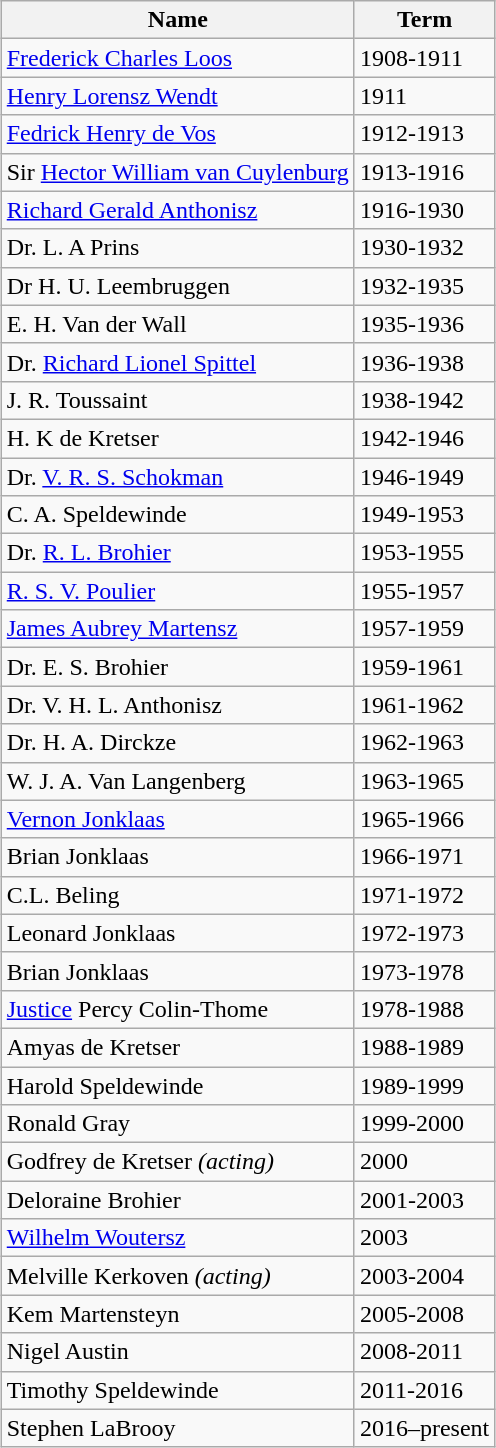<table class="wikitable" border="1" style="margin: 1em auto;">
<tr>
<th>Name</th>
<th>Term</th>
</tr>
<tr>
<td><a href='#'>Frederick Charles Loos</a></td>
<td>1908-1911</td>
</tr>
<tr>
<td><a href='#'>Henry Lorensz Wendt</a></td>
<td>1911</td>
</tr>
<tr>
<td><a href='#'>Fedrick Henry de Vos</a></td>
<td>1912-1913</td>
</tr>
<tr>
<td>Sir <a href='#'>Hector William van Cuylenburg</a></td>
<td>1913-1916</td>
</tr>
<tr>
<td><a href='#'>Richard Gerald Anthonisz</a></td>
<td>1916-1930</td>
</tr>
<tr>
<td>Dr. L. A Prins</td>
<td>1930-1932</td>
</tr>
<tr>
<td>Dr H. U. Leembruggen</td>
<td>1932-1935</td>
</tr>
<tr>
<td>E. H. Van der Wall</td>
<td>1935-1936</td>
</tr>
<tr>
<td>Dr. <a href='#'>Richard Lionel Spittel</a></td>
<td>1936-1938</td>
</tr>
<tr>
<td>J. R. Toussaint</td>
<td>1938-1942</td>
</tr>
<tr>
<td>H. K de Kretser</td>
<td>1942-1946</td>
</tr>
<tr>
<td>Dr. <a href='#'>V. R. S. Schokman</a></td>
<td>1946-1949</td>
</tr>
<tr>
<td>C. A. Speldewinde</td>
<td>1949-1953</td>
</tr>
<tr>
<td>Dr. <a href='#'>R. L. Brohier</a></td>
<td>1953-1955</td>
</tr>
<tr>
<td><a href='#'>R. S. V. Poulier</a></td>
<td>1955-1957</td>
</tr>
<tr>
<td><a href='#'>James Aubrey Martensz</a></td>
<td>1957-1959</td>
</tr>
<tr>
<td>Dr. E. S. Brohier</td>
<td>1959-1961</td>
</tr>
<tr>
<td>Dr. V. H. L. Anthonisz</td>
<td>1961-1962</td>
</tr>
<tr>
<td>Dr. H. A. Dirckze</td>
<td>1962-1963</td>
</tr>
<tr>
<td>W. J. A. Van Langenberg</td>
<td>1963-1965</td>
</tr>
<tr>
<td><a href='#'>Vernon Jonklaas</a></td>
<td>1965-1966</td>
</tr>
<tr>
<td>Brian Jonklaas</td>
<td>1966-1971</td>
</tr>
<tr>
<td>C.L. Beling</td>
<td>1971-1972</td>
</tr>
<tr>
<td>Leonard Jonklaas</td>
<td>1972-1973</td>
</tr>
<tr>
<td>Brian Jonklaas</td>
<td>1973-1978</td>
</tr>
<tr>
<td><a href='#'>Justice</a> Percy Colin-Thome</td>
<td>1978-1988</td>
</tr>
<tr>
<td>Amyas de Kretser</td>
<td>1988-1989</td>
</tr>
<tr>
<td>Harold Speldewinde</td>
<td>1989-1999</td>
</tr>
<tr>
<td>Ronald Gray</td>
<td>1999-2000</td>
</tr>
<tr>
<td>Godfrey de Kretser <em>(acting)</em></td>
<td>2000</td>
</tr>
<tr>
<td>Deloraine Brohier</td>
<td>2001-2003</td>
</tr>
<tr>
<td><a href='#'>Wilhelm Woutersz</a></td>
<td>2003</td>
</tr>
<tr>
<td>Melville Kerkoven <em>(acting)</em></td>
<td>2003-2004</td>
</tr>
<tr>
<td>Kem Martensteyn</td>
<td>2005-2008</td>
</tr>
<tr>
<td>Nigel Austin</td>
<td>2008-2011</td>
</tr>
<tr>
<td>Timothy Speldewinde</td>
<td>2011-2016</td>
</tr>
<tr>
<td>Stephen LaBrooy</td>
<td>2016–present</td>
</tr>
</table>
